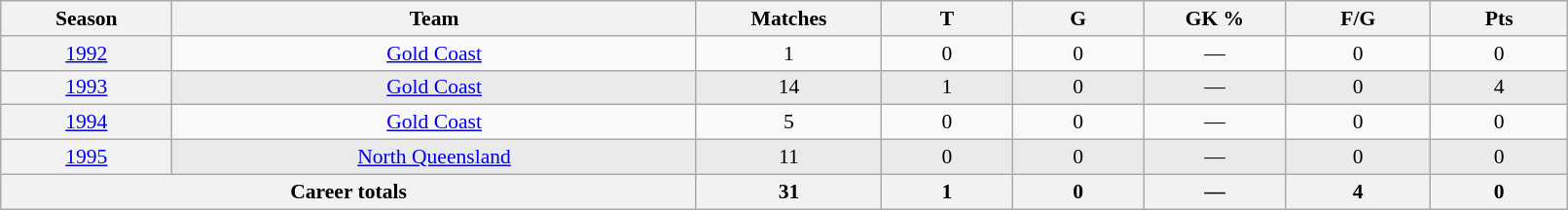<table class="wikitable sortable"  style="font-size:90%; text-align:center; width:85%;">
<tr>
<th width=2%>Season</th>
<th width=8%>Team</th>
<th width=2%>Matches</th>
<th width=2%>T</th>
<th width=2%>G</th>
<th width=2%>GK %</th>
<th width=2%>F/G</th>
<th width=2%>Pts</th>
</tr>
<tr>
<th scope="row" style="text-align:center; font-weight:normal"><a href='#'>1992</a></th>
<td style="text-align:center;"> <a href='#'>Gold Coast</a></td>
<td>1</td>
<td>0</td>
<td>0</td>
<td>—</td>
<td>0</td>
<td>0</td>
</tr>
<tr style="background-color: #EAEAEA">
<th scope="row" style="text-align:center; font-weight:normal"><a href='#'>1993</a></th>
<td style="text-align:center;"> <a href='#'>Gold Coast</a></td>
<td>14</td>
<td>1</td>
<td>0</td>
<td>—</td>
<td>0</td>
<td>4</td>
</tr>
<tr>
<th scope="row" style="text-align:center; font-weight:normal"><a href='#'>1994</a></th>
<td style="text-align:center;"> <a href='#'>Gold Coast</a></td>
<td>5</td>
<td>0</td>
<td>0</td>
<td>—</td>
<td>0</td>
<td>0</td>
</tr>
<tr style="background-color: #EAEAEA">
<th scope="row" style="text-align:center; font-weight:normal"><a href='#'>1995</a></th>
<td style="text-align:center;"> <a href='#'>North Queensland</a></td>
<td>11</td>
<td>0</td>
<td>0</td>
<td>—</td>
<td>0</td>
<td>0</td>
</tr>
<tr class="sortbottom">
<th colspan=2>Career totals</th>
<th>31</th>
<th>1</th>
<th>0</th>
<th>—</th>
<th>4</th>
<th>0</th>
</tr>
</table>
